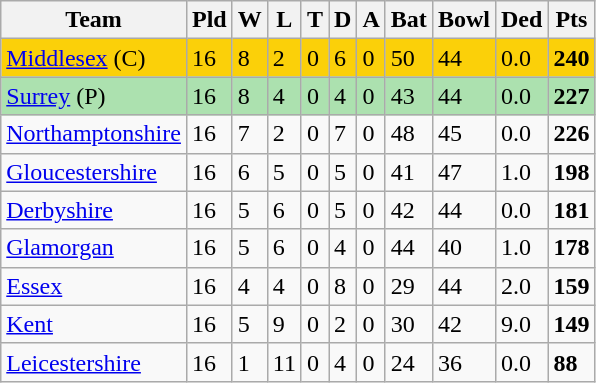<table class="wikitable">
<tr>
<th>Team</th>
<th>Pld</th>
<th>W</th>
<th>L</th>
<th>T</th>
<th>D</th>
<th>A</th>
<th>Bat</th>
<th>Bowl</th>
<th>Ded</th>
<th>Pts</th>
</tr>
<tr style="background:#fbd009;">
<td style="text-align:left;"><a href='#'>Middlesex</a> (C)</td>
<td>16</td>
<td>8</td>
<td>2</td>
<td>0</td>
<td>6</td>
<td>0</td>
<td>50</td>
<td>44</td>
<td>0.0</td>
<td><strong>240</strong></td>
</tr>
<tr style="background:#ace1af;">
<td style="text-align:left;"><a href='#'>Surrey</a> (P)</td>
<td>16</td>
<td>8</td>
<td>4</td>
<td>0</td>
<td>4</td>
<td>0</td>
<td>43</td>
<td>44</td>
<td>0.0</td>
<td><strong>227</strong></td>
</tr>
<tr>
<td><a href='#'>Northamptonshire</a></td>
<td>16</td>
<td>7</td>
<td>2</td>
<td>0</td>
<td>7</td>
<td>0</td>
<td>48</td>
<td>45</td>
<td>0.0</td>
<td><strong>226</strong></td>
</tr>
<tr>
<td><a href='#'>Gloucestershire</a></td>
<td>16</td>
<td>6</td>
<td>5</td>
<td>0</td>
<td>5</td>
<td>0</td>
<td>41</td>
<td>47</td>
<td>1.0</td>
<td><strong>198</strong></td>
</tr>
<tr>
<td><a href='#'>Derbyshire</a></td>
<td>16</td>
<td>5</td>
<td>6</td>
<td>0</td>
<td>5</td>
<td>0</td>
<td>42</td>
<td>44</td>
<td>0.0</td>
<td><strong>181</strong></td>
</tr>
<tr>
<td><a href='#'>Glamorgan</a></td>
<td>16</td>
<td>5</td>
<td>6</td>
<td>0</td>
<td>4</td>
<td>0</td>
<td>44</td>
<td>40</td>
<td>1.0</td>
<td><strong>178</strong></td>
</tr>
<tr>
<td><a href='#'>Essex</a></td>
<td>16</td>
<td>4</td>
<td>4</td>
<td>0</td>
<td>8</td>
<td>0</td>
<td>29</td>
<td>44</td>
<td>2.0</td>
<td><strong>159</strong></td>
</tr>
<tr>
<td><a href='#'>Kent</a></td>
<td>16</td>
<td>5</td>
<td>9</td>
<td>0</td>
<td>2</td>
<td>0</td>
<td>30</td>
<td>42</td>
<td>9.0</td>
<td><strong>149</strong></td>
</tr>
<tr>
<td><a href='#'>Leicestershire</a></td>
<td>16</td>
<td>1</td>
<td>11</td>
<td>0</td>
<td>4</td>
<td>0</td>
<td>24</td>
<td>36</td>
<td>0.0</td>
<td><strong>88</strong></td>
</tr>
</table>
